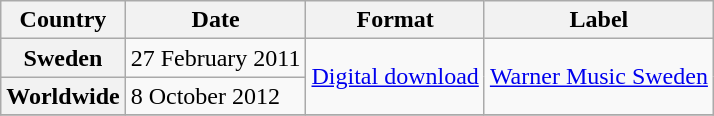<table class="wikitable plainrowheaders">
<tr>
<th scope="col">Country</th>
<th scope="col">Date</th>
<th scope="col">Format</th>
<th scope="col">Label</th>
</tr>
<tr>
<th scope="row">Sweden</th>
<td>27 February 2011</td>
<td rowspan="2"><a href='#'>Digital download</a></td>
<td rowspan="2"><a href='#'>Warner Music Sweden</a></td>
</tr>
<tr>
<th scope="row">Worldwide</th>
<td>8 October 2012</td>
</tr>
<tr>
</tr>
</table>
